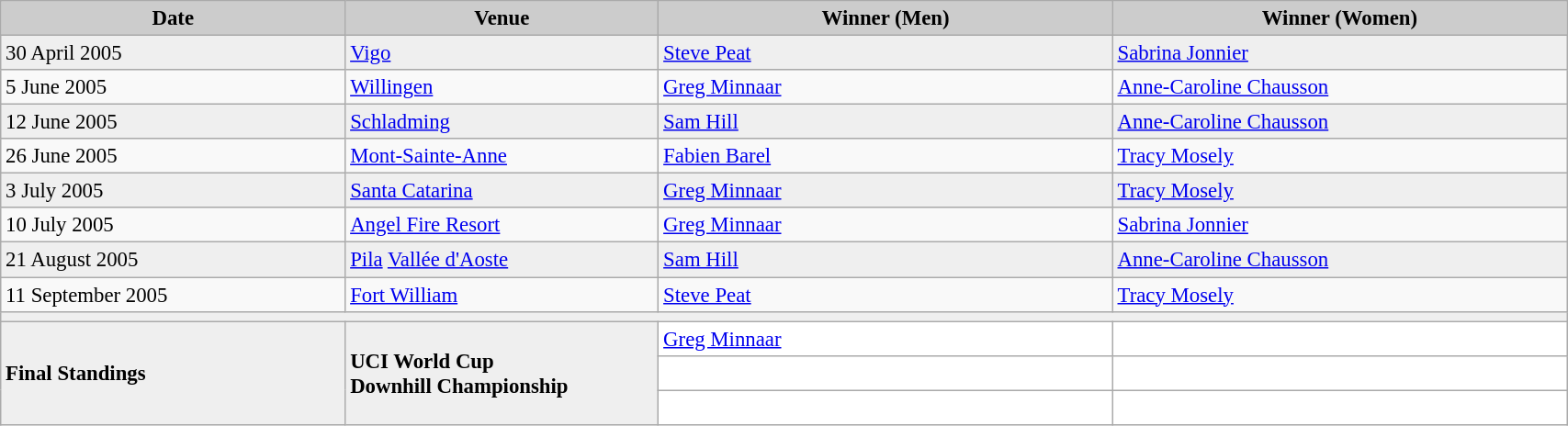<table class="wikitable" width=90% bgcolor="#f7f8ff" cellpadding="3" cellspacing="0" border="1" style="font-size: 95%; border: gray solid 1px; border-collapse: collapse;">
<tr bgcolor="#CCCCCC">
<td align="center"><strong>Date</strong></td>
<td width=20% align="center"><strong>Venue</strong></td>
<td width=29% align="center"><strong>Winner (Men)</strong></td>
<td width=29% align="center"><strong>Winner (Women)</strong></td>
</tr>
<tr bgcolor="#EFEFEF">
<td>30 April 2005</td>
<td> <a href='#'>Vigo</a></td>
<td> <a href='#'>Steve Peat</a></td>
<td> <a href='#'>Sabrina Jonnier</a></td>
</tr>
<tr>
<td>5 June 2005</td>
<td> <a href='#'>Willingen</a></td>
<td> <a href='#'>Greg Minnaar</a></td>
<td> <a href='#'>Anne-Caroline Chausson</a></td>
</tr>
<tr bgcolor="#EFEFEF">
<td>12 June 2005</td>
<td> <a href='#'>Schladming</a></td>
<td> <a href='#'>Sam Hill</a></td>
<td> <a href='#'>Anne-Caroline Chausson</a></td>
</tr>
<tr>
<td>26 June 2005</td>
<td> <a href='#'>Mont-Sainte-Anne</a></td>
<td> <a href='#'>Fabien Barel</a></td>
<td> <a href='#'>Tracy Mosely</a></td>
</tr>
<tr bgcolor="#EFEFEF">
<td>3 July 2005</td>
<td> <a href='#'>Santa Catarina</a></td>
<td> <a href='#'>Greg Minnaar</a></td>
<td> <a href='#'>Tracy Mosely</a></td>
</tr>
<tr>
<td>10 July 2005</td>
<td> <a href='#'>Angel Fire Resort</a></td>
<td> <a href='#'>Greg Minnaar</a></td>
<td> <a href='#'>Sabrina Jonnier</a></td>
</tr>
<tr bgcolor="#EFEFEF">
<td>21 August 2005</td>
<td> <a href='#'>Pila</a> <a href='#'>Vallée d'Aoste</a></td>
<td> <a href='#'>Sam Hill</a></td>
<td> <a href='#'>Anne-Caroline Chausson</a></td>
</tr>
<tr>
<td>11 September 2005</td>
<td> <a href='#'>Fort William</a></td>
<td> <a href='#'>Steve Peat</a></td>
<td> <a href='#'>Tracy Mosely</a></td>
</tr>
<tr bgcolor="#EFEFEF">
<td colspan=4></td>
</tr>
<tr bgcolor="#EFEFEF">
<td rowspan=3><strong>Final Standings</strong></td>
<td rowspan=3><strong>UCI World Cup<br> Downhill Championship</strong></td>
<td bgcolor="#ffffff">  <a href='#'>Greg Minnaar</a></td>
<td bgcolor="#ffffff">  </td>
</tr>
<tr>
<td bgcolor="#ffffff">  </td>
<td bgcolor="#ffffff">  </td>
</tr>
<tr>
<td bgcolor="#ffffff">  </td>
<td bgcolor="#ffffff">  </td>
</tr>
</table>
